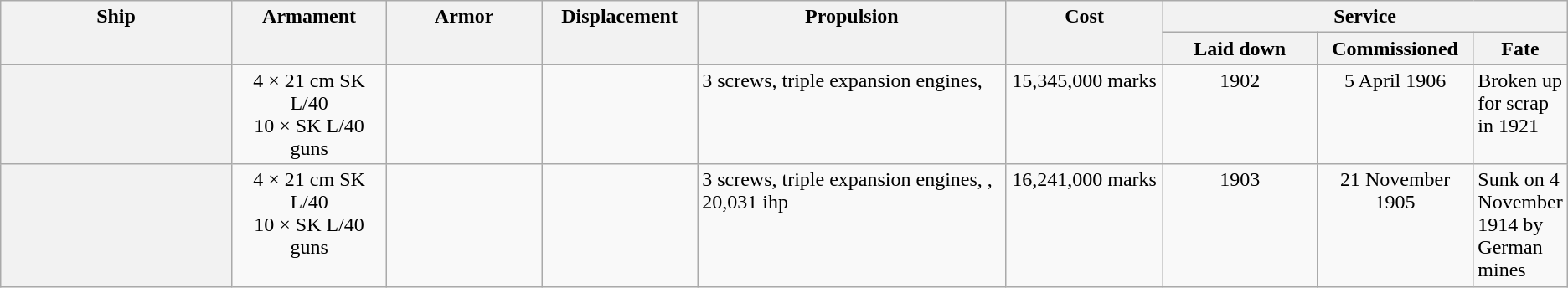<table class="wikitable plainrowheaders" style="text-align: center;">
<tr valign="top">
<th scope="col" width="15%" rowspan="2">Ship</th>
<th scope="col" width="10%" rowspan="2">Armament</th>
<th scope="col" width="10%" rowspan="2">Armor</th>
<th scope="col" width="10%" rowspan="2">Displacement</th>
<th scope="col" width="20%" rowspan="2">Propulsion</th>
<th scope="col" width="10%" rowspan="2">Cost</th>
<th scope="col" width="40%" colspan="3">Service</th>
</tr>
<tr valign="top">
<th scope="col" width="10%">Laid down</th>
<th scope="col" width="10%">Commissioned</th>
<th scope="col" width="20%">Fate</th>
</tr>
<tr valign="top">
<th scope="row"></th>
<td>4 × 21 cm SK L/40 <br> 10 ×  SK L/40 guns</td>
<td></td>
<td></td>
<td style="text-align: left;">3 screws, triple expansion engines, </td>
<td>15,345,000 marks</td>
<td>1902</td>
<td>5 April 1906</td>
<td style="text-align: left;">Broken up for scrap in 1921</td>
</tr>
<tr valign="top">
<th scope="row"></th>
<td>4 × 21 cm SK L/40 <br> 10 ×  SK L/40 guns</td>
<td></td>
<td></td>
<td style="text-align: left;">3 screws, triple expansion engines, , 20,031 ihp</td>
<td>16,241,000 marks</td>
<td>1903</td>
<td>21 November 1905</td>
<td style="text-align: left;">Sunk on 4 November 1914 by German mines</td>
</tr>
</table>
